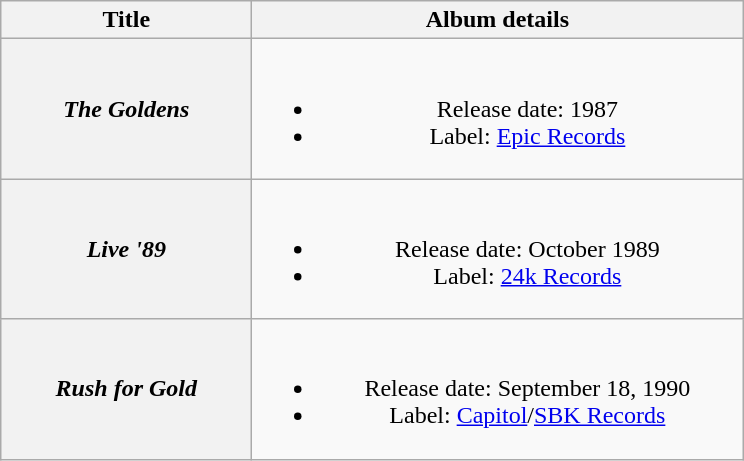<table class="wikitable plainrowheaders" style="text-align:center;">
<tr>
<th style="width:10em;">Title</th>
<th style="width:20em;">Album details</th>
</tr>
<tr>
<th scope="row"><em>The Goldens</em></th>
<td><br><ul><li>Release date: 1987</li><li>Label: <a href='#'>Epic Records</a></li></ul></td>
</tr>
<tr>
<th scope="row"><em>Live '89</em></th>
<td><br><ul><li>Release date: October 1989</li><li>Label: <a href='#'>24k Records</a></li></ul></td>
</tr>
<tr>
<th scope="row"><em>Rush for Gold</em></th>
<td><br><ul><li>Release date: September 18, 1990</li><li>Label: <a href='#'>Capitol</a>/<a href='#'>SBK Records</a></li></ul></td>
</tr>
</table>
